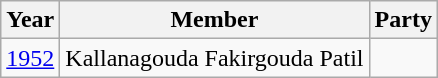<table class="wikitable sortable">
<tr>
<th>Year</th>
<th>Member</th>
<th colspan="2">Party</th>
</tr>
<tr>
<td><a href='#'>1952</a></td>
<td>Kallanagouda Fakirgouda Patil</td>
<td></td>
</tr>
</table>
